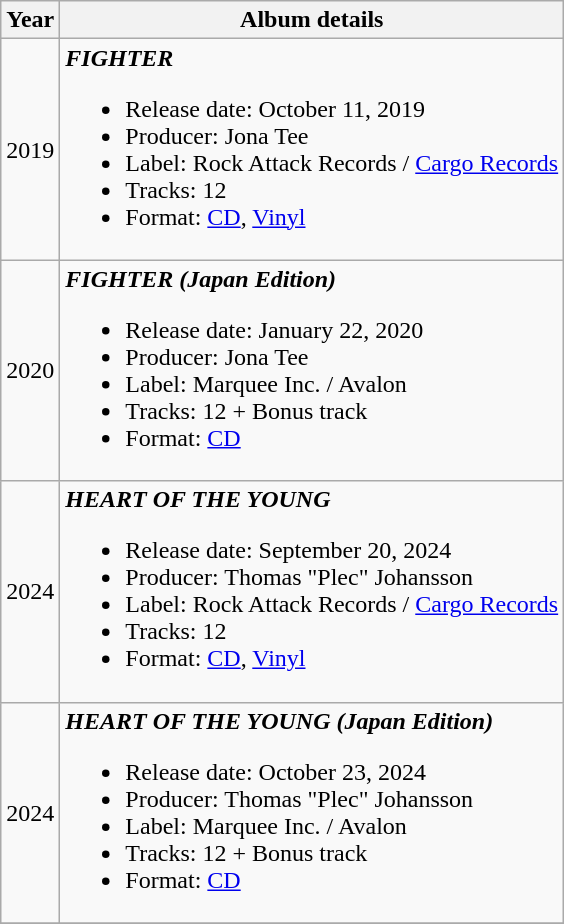<table class="wikitable" style="text-align:center">
<tr>
<th>Year</th>
<th>Album details</th>
</tr>
<tr>
<td>2019</td>
<td align="left"><strong><em>FIGHTER</em></strong><br><ul><li>Release date: October 11, 2019</li><li>Producer: Jona Tee</li><li>Label: Rock Attack Records / <a href='#'>Cargo Records</a></li><li>Tracks: 12</li><li>Format: <a href='#'>CD</a>, <a href='#'>Vinyl</a></li></ul></td>
</tr>
<tr>
<td>2020</td>
<td align="left"><strong><em>FIGHTER (Japan Edition)</em></strong><br><ul><li>Release date: January 22, 2020</li><li>Producer: Jona Tee</li><li>Label: Marquee Inc. / Avalon</li><li>Tracks: 12 + Bonus track</li><li>Format: <a href='#'>CD</a></li></ul></td>
</tr>
<tr>
<td>2024</td>
<td align="left"><strong><em>HEART OF THE YOUNG</em></strong><br><ul><li>Release date: September 20, 2024</li><li>Producer: Thomas "Plec" Johansson</li><li>Label: Rock Attack Records / <a href='#'>Cargo Records</a></li><li>Tracks: 12</li><li>Format: <a href='#'>CD</a>, <a href='#'>Vinyl</a></li></ul></td>
</tr>
<tr>
<td>2024</td>
<td align="left"><strong><em>HEART OF THE YOUNG (Japan Edition)</em></strong><br><ul><li>Release date: October 23, 2024</li><li>Producer: Thomas "Plec" Johansson</li><li>Label: Marquee Inc. / Avalon</li><li>Tracks: 12 + Bonus track</li><li>Format: <a href='#'>CD</a></li></ul></td>
</tr>
<tr>
</tr>
</table>
